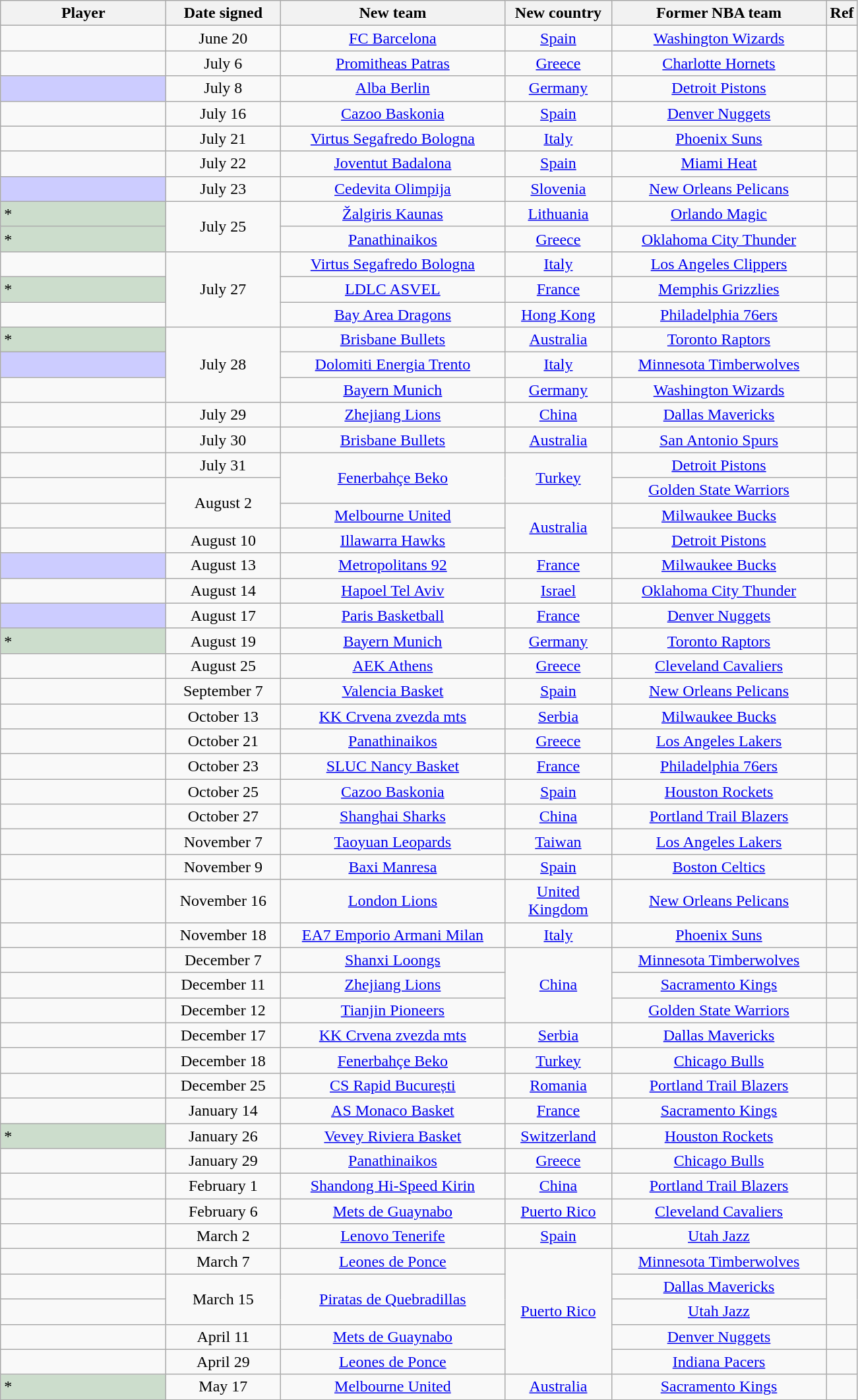<table class="wikitable sortable" style="text-align:left">
<tr>
<th style="width:160px" align="left">Player</th>
<th style="width:108px" align="center">Date signed</th>
<th style="width:220px" align="center">New team</th>
<th style="width:100px" align="center">New country</th>
<th style="width:210px" align="center">Former NBA team</th>
<th class="unsortable" align="center">Ref</th>
</tr>
<tr>
<td></td>
<td align="center">June 20</td>
<td align="center"><a href='#'>FC Barcelona</a></td>
<td align="center"><a href='#'>Spain</a></td>
<td align="center"><a href='#'>Washington Wizards</a></td>
<td align="center"></td>
</tr>
<tr>
<td></td>
<td align="center">July 6</td>
<td align="center"><a href='#'>Promitheas Patras</a></td>
<td align="center"><a href='#'>Greece</a></td>
<td align="center"><a href='#'>Charlotte Hornets</a></td>
<td align="center"></td>
</tr>
<tr>
<td style="width:20px; background:#ccf;"></td>
<td align="center">July 8</td>
<td align="center"><a href='#'>Alba Berlin</a></td>
<td align="center"><a href='#'>Germany</a></td>
<td align="center"><a href='#'>Detroit Pistons</a></td>
<td align="center"></td>
</tr>
<tr>
<td></td>
<td align="center">July 16</td>
<td align="center"><a href='#'>Cazoo Baskonia</a></td>
<td align="center"><a href='#'>Spain</a></td>
<td align="center"><a href='#'>Denver Nuggets</a></td>
<td align="center"></td>
</tr>
<tr>
<td></td>
<td align="center">July 21</td>
<td align="center"><a href='#'>Virtus Segafredo Bologna</a></td>
<td align="center"><a href='#'>Italy</a></td>
<td align="center"><a href='#'>Phoenix Suns</a></td>
<td align="center"></td>
</tr>
<tr>
<td></td>
<td align="center">July 22</td>
<td align="center"><a href='#'>Joventut Badalona</a></td>
<td align="center"><a href='#'>Spain</a></td>
<td align="center"><a href='#'>Miami Heat</a></td>
<td align="center"></td>
</tr>
<tr>
<td style="width:20px; background:#ccf;"></td>
<td align="center">July 23</td>
<td align="center"><a href='#'>Cedevita Olimpija</a></td>
<td align="center"><a href='#'>Slovenia</a></td>
<td align="center"><a href='#'>New Orleans Pelicans</a></td>
<td align="center"></td>
</tr>
<tr>
<td style="width:20px; background:#cdc;">*</td>
<td rowspan=2 align="center">July 25</td>
<td align="center"><a href='#'>Žalgiris Kaunas</a></td>
<td align="center"><a href='#'>Lithuania</a></td>
<td align="center"><a href='#'>Orlando Magic</a></td>
<td align="center"></td>
</tr>
<tr>
<td style="width:20px; background:#cdc;">*</td>
<td align="center"><a href='#'>Panathinaikos</a></td>
<td align="center"><a href='#'>Greece</a></td>
<td align="center"><a href='#'>Oklahoma City Thunder</a></td>
<td align="center"></td>
</tr>
<tr>
<td></td>
<td rowspan=3 align="center">July 27</td>
<td align="center"><a href='#'>Virtus Segafredo Bologna</a></td>
<td align="center"><a href='#'>Italy</a></td>
<td align="center"><a href='#'>Los Angeles Clippers</a></td>
<td align="center"></td>
</tr>
<tr>
<td style="width:20px; background:#cdc;">*</td>
<td align="center"><a href='#'>LDLC ASVEL</a></td>
<td align="center"><a href='#'>France</a></td>
<td align="center"><a href='#'>Memphis Grizzlies</a></td>
<td align="center"></td>
</tr>
<tr>
<td></td>
<td align="center"><a href='#'>Bay Area Dragons</a></td>
<td align="center"><a href='#'>Hong Kong</a></td>
<td align="center"><a href='#'>Philadelphia 76ers</a></td>
<td align="center"></td>
</tr>
<tr>
<td style="width:20px; background:#cdc;">*</td>
<td rowspan=3 align="center">July 28</td>
<td align="center"><a href='#'>Brisbane Bullets</a></td>
<td align="center"><a href='#'>Australia</a></td>
<td align="center"><a href='#'>Toronto Raptors</a></td>
<td align="center"></td>
</tr>
<tr>
<td style="width:20px; background:#ccf;"></td>
<td align="center"><a href='#'>Dolomiti Energia Trento</a></td>
<td align="center"><a href='#'>Italy</a></td>
<td align="center"><a href='#'>Minnesota Timberwolves</a></td>
<td align="center"></td>
</tr>
<tr>
<td></td>
<td align="center"><a href='#'>Bayern Munich</a></td>
<td align="center"><a href='#'>Germany</a></td>
<td align="center"><a href='#'>Washington Wizards</a></td>
<td align="center"></td>
</tr>
<tr>
<td></td>
<td align="center">July 29</td>
<td align="center"><a href='#'>Zhejiang Lions</a></td>
<td align="center"><a href='#'>China</a></td>
<td align="center"><a href='#'>Dallas Mavericks</a></td>
<td align="center"></td>
</tr>
<tr>
<td></td>
<td align="center">July 30</td>
<td align="center"><a href='#'>Brisbane Bullets</a></td>
<td align="center"><a href='#'>Australia</a></td>
<td align="center"><a href='#'>San Antonio Spurs</a></td>
<td align="center"></td>
</tr>
<tr>
<td></td>
<td align="center">July 31</td>
<td rowspan=2 align="center"><a href='#'>Fenerbahçe Beko</a></td>
<td rowspan=2 align="center"><a href='#'>Turkey</a></td>
<td align="center"><a href='#'>Detroit Pistons</a></td>
<td align="center"></td>
</tr>
<tr>
<td></td>
<td rowspan=2 align="center">August 2</td>
<td align="center"><a href='#'>Golden State Warriors</a></td>
<td align="center"></td>
</tr>
<tr>
<td></td>
<td align="center"><a href='#'>Melbourne United</a></td>
<td rowspan=2 align="center"><a href='#'>Australia</a></td>
<td align="center"><a href='#'>Milwaukee Bucks</a></td>
<td align="center"></td>
</tr>
<tr>
<td></td>
<td align="center">August 10</td>
<td align="center"><a href='#'>Illawarra Hawks</a></td>
<td align="center"><a href='#'>Detroit Pistons</a></td>
<td align="center"></td>
</tr>
<tr>
<td style="width:20px; background:#ccf;"></td>
<td align="center">August 13</td>
<td align="center"><a href='#'>Metropolitans 92</a></td>
<td align="center"><a href='#'>France</a></td>
<td align="center"><a href='#'>Milwaukee Bucks</a></td>
<td align="center"></td>
</tr>
<tr>
<td></td>
<td align="center">August 14</td>
<td align="center"><a href='#'>Hapoel Tel Aviv</a></td>
<td align="center"><a href='#'>Israel</a></td>
<td align="center"><a href='#'>Oklahoma City Thunder</a></td>
<td align="center"></td>
</tr>
<tr>
<td style="width:20px; background:#ccf;"></td>
<td align="center">August 17</td>
<td align="center"><a href='#'>Paris Basketball</a></td>
<td align="center"><a href='#'>France</a></td>
<td align="center"><a href='#'>Denver Nuggets</a></td>
<td align="center"></td>
</tr>
<tr>
<td style="width:20px; background:#cdc;">*</td>
<td align="center">August 19</td>
<td align="center"><a href='#'>Bayern Munich</a></td>
<td align="center"><a href='#'>Germany</a></td>
<td align="center"><a href='#'>Toronto Raptors</a></td>
<td align="center"></td>
</tr>
<tr>
<td></td>
<td align="center">August 25</td>
<td align="center"><a href='#'>AEK Athens</a></td>
<td align="center"><a href='#'>Greece</a></td>
<td align="center"><a href='#'>Cleveland Cavaliers</a></td>
<td align="center"></td>
</tr>
<tr>
<td></td>
<td align="center">September 7</td>
<td align="center"><a href='#'>Valencia Basket</a></td>
<td align="center"><a href='#'>Spain</a></td>
<td align="center"><a href='#'>New Orleans Pelicans</a></td>
<td align="center"></td>
</tr>
<tr>
<td></td>
<td align="center">October 13</td>
<td align="center"><a href='#'>KK Crvena zvezda mts</a></td>
<td align="center"><a href='#'>Serbia</a></td>
<td align="center"><a href='#'>Milwaukee Bucks</a></td>
<td align="center"></td>
</tr>
<tr>
<td></td>
<td align="center">October 21</td>
<td align="center"><a href='#'>Panathinaikos</a></td>
<td align="center"><a href='#'>Greece</a></td>
<td align="center"><a href='#'>Los Angeles Lakers</a></td>
<td align="center"></td>
</tr>
<tr>
<td></td>
<td align="center">October 23</td>
<td align="center"><a href='#'>SLUC Nancy Basket</a></td>
<td align="center"><a href='#'>France</a></td>
<td align="center"><a href='#'>Philadelphia 76ers</a></td>
<td align="center"></td>
</tr>
<tr>
<td></td>
<td align="center">October 25</td>
<td align="center"><a href='#'>Cazoo Baskonia</a></td>
<td align="center"><a href='#'>Spain</a></td>
<td align="center"><a href='#'>Houston Rockets</a></td>
<td align="center"></td>
</tr>
<tr>
<td></td>
<td align="center">October 27</td>
<td align="center"><a href='#'>Shanghai Sharks</a></td>
<td align="center"><a href='#'>China</a></td>
<td align="center"><a href='#'>Portland Trail Blazers</a></td>
<td align="center"></td>
</tr>
<tr>
<td></td>
<td align="center">November 7</td>
<td align="center"><a href='#'>Taoyuan Leopards</a></td>
<td align="center"><a href='#'>Taiwan</a></td>
<td align="center"><a href='#'>Los Angeles Lakers</a></td>
<td align="center"></td>
</tr>
<tr>
<td></td>
<td align="center">November 9</td>
<td align="center"><a href='#'>Baxi Manresa</a></td>
<td align="center"><a href='#'>Spain</a></td>
<td align="center"><a href='#'>Boston Celtics</a></td>
<td align="center"></td>
</tr>
<tr>
<td></td>
<td align="center">November 16</td>
<td align="center"><a href='#'>London Lions</a></td>
<td align="center"><a href='#'>United Kingdom</a></td>
<td align="center"><a href='#'>New Orleans Pelicans</a></td>
<td align="center"></td>
</tr>
<tr>
<td></td>
<td align="center">November 18</td>
<td align="center"><a href='#'>EA7 Emporio Armani Milan</a></td>
<td align="center"><a href='#'>Italy</a></td>
<td align="center"><a href='#'>Phoenix Suns</a></td>
<td align="center"></td>
</tr>
<tr>
<td></td>
<td align="center">December 7</td>
<td align="center"><a href='#'>Shanxi Loongs</a></td>
<td rowspan=3 align="center"><a href='#'>China</a></td>
<td align="center"><a href='#'>Minnesota Timberwolves</a></td>
<td align="center"></td>
</tr>
<tr>
<td></td>
<td align="center">December 11</td>
<td align="center"><a href='#'>Zhejiang Lions</a></td>
<td align="center"><a href='#'>Sacramento Kings</a></td>
<td align="center"></td>
</tr>
<tr>
<td></td>
<td align="center">December 12</td>
<td align="center"><a href='#'>Tianjin Pioneers</a></td>
<td align="center"><a href='#'>Golden State Warriors</a></td>
<td align="center"></td>
</tr>
<tr>
<td></td>
<td align="center">December 17</td>
<td align="center"><a href='#'>KK Crvena zvezda mts</a></td>
<td align="center"><a href='#'>Serbia</a></td>
<td align="center"><a href='#'>Dallas Mavericks</a></td>
<td align="center"></td>
</tr>
<tr>
<td></td>
<td align="center">December 18</td>
<td align="center"><a href='#'>Fenerbahçe Beko</a></td>
<td align="center"><a href='#'>Turkey</a></td>
<td align="center"><a href='#'>Chicago Bulls</a></td>
<td align="center"></td>
</tr>
<tr>
<td></td>
<td align="center">December 25</td>
<td align="center"><a href='#'>CS Rapid București</a></td>
<td align="center"><a href='#'>Romania</a></td>
<td align="center"><a href='#'>Portland Trail Blazers</a></td>
<td align="center"></td>
</tr>
<tr>
<td></td>
<td align="center">January 14</td>
<td align="center"><a href='#'>AS Monaco Basket</a></td>
<td align="center"><a href='#'>France</a></td>
<td align="center"><a href='#'>Sacramento Kings</a></td>
<td align="center"></td>
</tr>
<tr>
<td style="width:20px; background:#cdc;">*</td>
<td align="center">January 26</td>
<td align="center"><a href='#'>Vevey Riviera Basket</a></td>
<td align="center"><a href='#'>Switzerland</a></td>
<td align="center"><a href='#'>Houston Rockets</a></td>
<td align="center"></td>
</tr>
<tr>
<td></td>
<td align="center">January 29</td>
<td align="center"><a href='#'>Panathinaikos</a></td>
<td align="center"><a href='#'>Greece</a></td>
<td align="center"><a href='#'>Chicago Bulls</a></td>
<td align="center"></td>
</tr>
<tr>
<td></td>
<td align="center">February 1</td>
<td align="center"><a href='#'>Shandong Hi-Speed Kirin</a></td>
<td align="center"><a href='#'>China</a></td>
<td align="center"><a href='#'>Portland Trail Blazers</a></td>
<td align="center"></td>
</tr>
<tr>
<td></td>
<td align="center">February 6</td>
<td align="center"><a href='#'>Mets de Guaynabo</a></td>
<td align="center"><a href='#'>Puerto Rico</a></td>
<td align="center"><a href='#'>Cleveland Cavaliers</a></td>
<td align="center"></td>
</tr>
<tr>
<td></td>
<td align="center">March 2</td>
<td align="center"><a href='#'>Lenovo Tenerife</a></td>
<td align="center"><a href='#'>Spain</a></td>
<td align="center"><a href='#'>Utah Jazz</a></td>
<td align="center"></td>
</tr>
<tr>
<td></td>
<td align="center">March 7</td>
<td align="center"><a href='#'>Leones de Ponce</a></td>
<td rowspan=5 align="center"><a href='#'>Puerto Rico</a></td>
<td align="center"><a href='#'>Minnesota Timberwolves</a></td>
<td align="center"></td>
</tr>
<tr>
<td></td>
<td rowspan=2 align="center">March 15</td>
<td rowspan=2 align="center"><a href='#'>Piratas de Quebradillas</a></td>
<td align="center"><a href='#'>Dallas Mavericks</a></td>
<td rowspan=2 align="center"></td>
</tr>
<tr>
<td></td>
<td align="center"><a href='#'>Utah Jazz</a></td>
</tr>
<tr>
<td></td>
<td align="center">April 11</td>
<td align="center"><a href='#'>Mets de Guaynabo</a></td>
<td align="center"><a href='#'>Denver Nuggets</a></td>
<td align="center"></td>
</tr>
<tr>
<td></td>
<td align="center">April 29</td>
<td align="center"><a href='#'>Leones de Ponce</a></td>
<td align="center"><a href='#'>Indiana Pacers</a></td>
<td align="center"></td>
</tr>
<tr>
<td style="width:20px; background:#cdc;">*</td>
<td align="center">May 17</td>
<td align="center"><a href='#'>Melbourne United</a></td>
<td align="center"><a href='#'>Australia</a></td>
<td align="center"><a href='#'>Sacramento Kings</a></td>
<td align="center"></td>
</tr>
</table>
